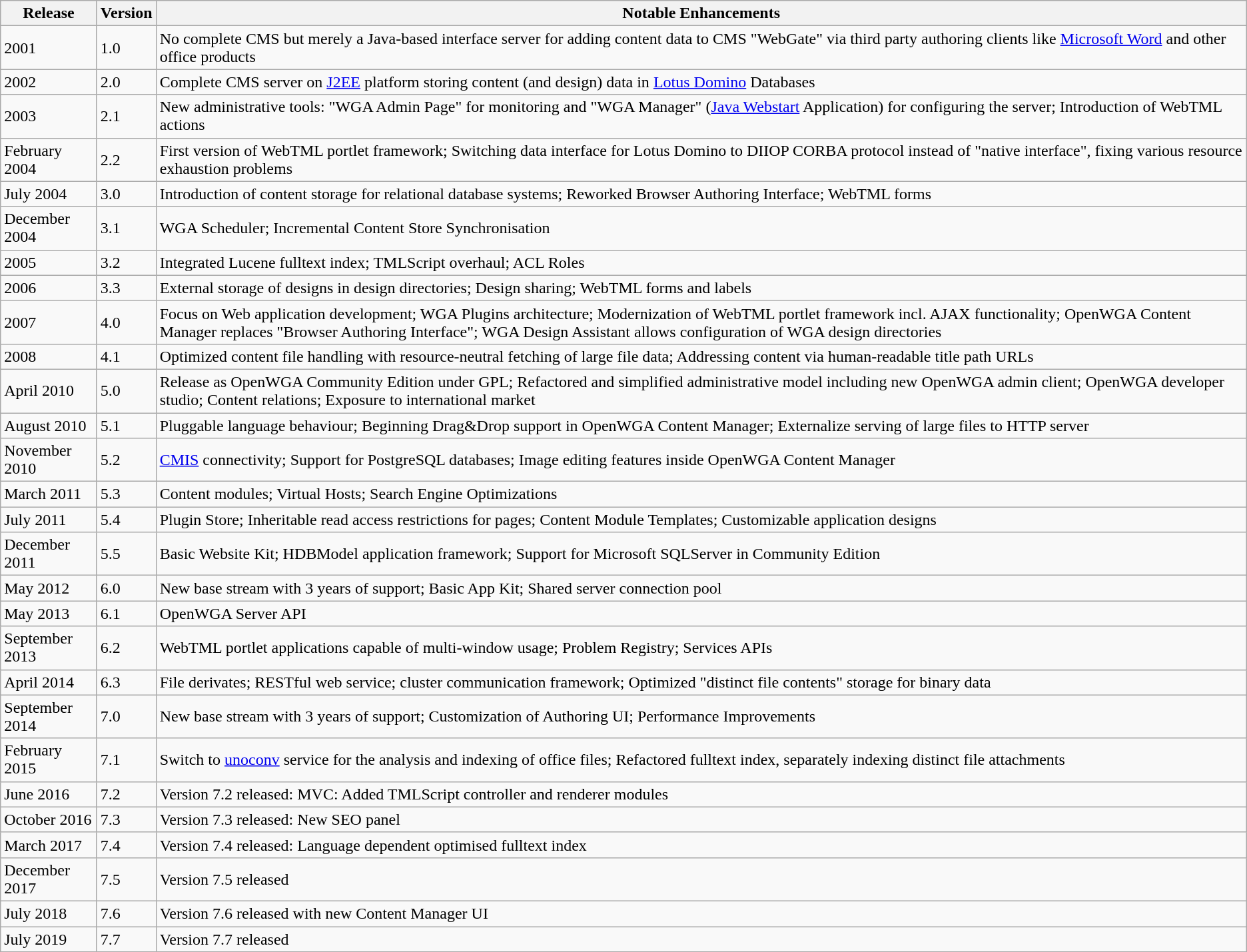<table class="wikitable">
<tr>
<th>Release</th>
<th>Version</th>
<th>Notable Enhancements</th>
</tr>
<tr>
<td>2001</td>
<td>1.0</td>
<td>No complete CMS but merely a Java-based interface server for adding content data to CMS "WebGate" via third party authoring clients like <a href='#'>Microsoft Word</a> and other office products</td>
</tr>
<tr>
<td>2002</td>
<td>2.0</td>
<td>Complete CMS server on <a href='#'>J2EE</a> platform storing content (and design) data in <a href='#'>Lotus Domino</a> Databases</td>
</tr>
<tr>
<td>2003</td>
<td>2.1</td>
<td>New administrative tools: "WGA Admin Page" for monitoring and "WGA Manager" (<a href='#'>Java Webstart</a> Application) for configuring the server; Introduction of WebTML actions</td>
</tr>
<tr>
<td>February 2004</td>
<td>2.2</td>
<td>First version of WebTML portlet framework; Switching data interface for Lotus Domino to DIIOP CORBA protocol instead of "native interface", fixing various resource exhaustion problems</td>
</tr>
<tr>
<td>July 2004</td>
<td>3.0</td>
<td>Introduction of content storage for relational database systems; Reworked Browser Authoring Interface; WebTML forms</td>
</tr>
<tr>
<td>December 2004</td>
<td>3.1</td>
<td>WGA Scheduler; Incremental Content Store Synchronisation</td>
</tr>
<tr>
<td>2005</td>
<td>3.2</td>
<td>Integrated Lucene fulltext index; TMLScript overhaul; ACL Roles</td>
</tr>
<tr>
<td>2006</td>
<td>3.3</td>
<td>External storage of designs in design directories; Design sharing; WebTML forms and labels</td>
</tr>
<tr>
<td>2007</td>
<td>4.0</td>
<td>Focus on Web application development; WGA Plugins architecture; Modernization of WebTML portlet framework incl. AJAX functionality; OpenWGA Content Manager replaces "Browser Authoring Interface"; WGA Design Assistant allows configuration of WGA design directories</td>
</tr>
<tr>
<td>2008</td>
<td>4.1</td>
<td>Optimized content file handling with resource-neutral fetching of large file data; Addressing content via human-readable title path URLs</td>
</tr>
<tr>
<td>April 2010</td>
<td>5.0</td>
<td>Release as OpenWGA Community Edition under GPL; Refactored and simplified administrative model including new OpenWGA admin client; OpenWGA developer studio; Content relations; Exposure to international market </td>
</tr>
<tr>
<td>August 2010</td>
<td>5.1</td>
<td>Pluggable language behaviour; Beginning Drag&Drop support in OpenWGA Content Manager; Externalize serving of large files to HTTP server</td>
</tr>
<tr>
<td>November 2010</td>
<td>5.2</td>
<td><a href='#'>CMIS</a> connectivity; Support for PostgreSQL databases; Image editing features inside OpenWGA Content Manager </td>
</tr>
<tr>
<td>March 2011</td>
<td>5.3</td>
<td>Content modules; Virtual Hosts; Search Engine Optimizations</td>
</tr>
<tr>
<td>July 2011</td>
<td>5.4</td>
<td>Plugin Store; Inheritable read access restrictions for pages; Content Module Templates; Customizable application designs</td>
</tr>
<tr>
<td>December 2011</td>
<td>5.5</td>
<td>Basic Website Kit; HDBModel application framework; Support for Microsoft SQLServer in Community Edition</td>
</tr>
<tr>
<td>May 2012</td>
<td>6.0</td>
<td>New base stream with 3 years of support; Basic App Kit; Shared server connection pool</td>
</tr>
<tr>
<td>May 2013</td>
<td>6.1</td>
<td>OpenWGA Server API</td>
</tr>
<tr>
<td>September 2013</td>
<td>6.2</td>
<td>WebTML portlet applications capable of multi-window usage; Problem Registry; Services APIs</td>
</tr>
<tr>
<td>April 2014</td>
<td>6.3</td>
<td>File derivates; RESTful web service; cluster communication framework; Optimized "distinct file contents" storage for binary data</td>
</tr>
<tr>
<td>September 2014</td>
<td>7.0</td>
<td>New base stream with 3 years of support; Customization of Authoring UI; Performance Improvements</td>
</tr>
<tr>
<td>February 2015</td>
<td>7.1</td>
<td>Switch to <a href='#'>unoconv</a> service for the analysis and indexing of office files; Refactored fulltext index, separately indexing distinct file attachments</td>
</tr>
<tr>
<td>June 2016</td>
<td>7.2</td>
<td>Version 7.2 released: MVC: Added TMLScript controller and renderer modules</td>
</tr>
<tr>
<td>October 2016</td>
<td>7.3</td>
<td>Version 7.3 released: New SEO panel</td>
</tr>
<tr>
<td>March 2017</td>
<td>7.4</td>
<td>Version 7.4 released: Language dependent optimised fulltext index</td>
</tr>
<tr>
<td>December 2017</td>
<td>7.5</td>
<td>Version 7.5 released</td>
</tr>
<tr>
<td>July 2018</td>
<td>7.6</td>
<td>Version 7.6 released with new Content Manager UI</td>
</tr>
<tr>
<td>July 2019</td>
<td>7.7</td>
<td>Version 7.7 released</td>
</tr>
</table>
